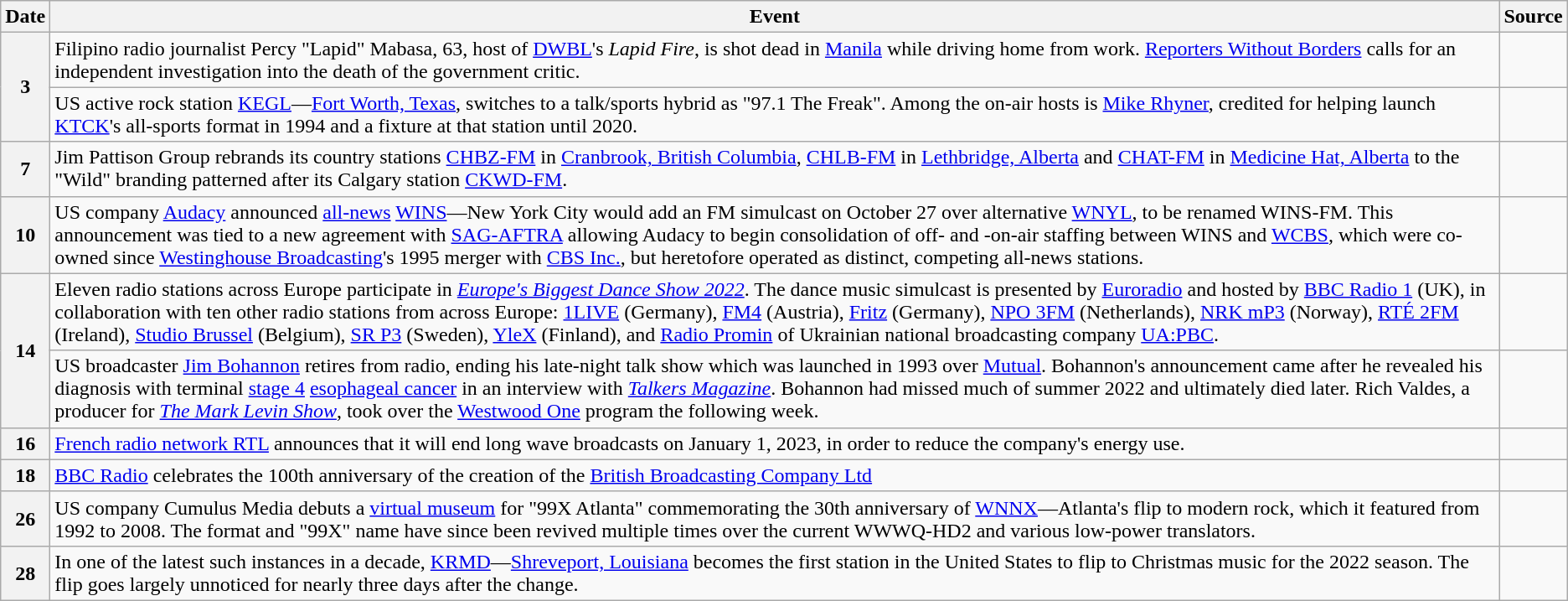<table class="wikitable">
<tr>
<th>Date</th>
<th>Event</th>
<th>Source</th>
</tr>
<tr>
<th rowspan=2>3</th>
<td>Filipino radio journalist Percy "Lapid" Mabasa, 63, host of <a href='#'>DWBL</a>'s <em>Lapid Fire</em>, is shot dead in <a href='#'>Manila</a> while driving home from work. <a href='#'>Reporters Without Borders</a> calls for an independent investigation into the death of the government critic.</td>
<td></td>
</tr>
<tr>
<td>US active rock station <a href='#'>KEGL</a>—<a href='#'>Fort Worth, Texas</a>, switches to a talk/sports hybrid as "97.1 The Freak". Among the on-air hosts is <a href='#'>Mike Rhyner</a>, credited for helping launch <a href='#'>KTCK</a>'s all-sports format in 1994 and a fixture at that station until 2020.</td>
<td></td>
</tr>
<tr>
<th>7</th>
<td>Jim Pattison Group rebrands its country stations <a href='#'>CHBZ-FM</a> in <a href='#'>Cranbrook, British Columbia</a>, <a href='#'>CHLB-FM</a> in <a href='#'>Lethbridge, Alberta</a> and <a href='#'>CHAT-FM</a> in <a href='#'>Medicine Hat, Alberta</a> to the "Wild" branding patterned after its Calgary station <a href='#'>CKWD-FM</a>.</td>
</tr>
<tr>
<th>10</th>
<td>US company <a href='#'>Audacy</a> announced <a href='#'>all-news</a> <a href='#'>WINS</a>—New York City would add an FM simulcast on October 27 over alternative <a href='#'>WNYL</a>, to be renamed WINS-FM. This announcement was tied to a new agreement with <a href='#'>SAG-AFTRA</a> allowing Audacy to begin consolidation of off- and -on-air staffing between WINS and <a href='#'>WCBS</a>, which were co-owned since <a href='#'>Westinghouse Broadcasting</a>'s 1995 merger with <a href='#'>CBS Inc.</a>, but heretofore operated as distinct, competing all-news stations.</td>
<td></td>
</tr>
<tr>
<th rowspan=2>14</th>
<td>Eleven radio stations across Europe participate in <em><a href='#'>Europe's Biggest Dance Show 2022</a></em>. The dance music simulcast is presented by <a href='#'>Euroradio</a> and hosted by <a href='#'>BBC Radio 1</a> (UK), in collaboration with ten other radio stations from across Europe: <a href='#'>1LIVE</a> (Germany), <a href='#'>FM4</a> (Austria), <a href='#'>Fritz</a> (Germany), <a href='#'>NPO 3FM</a> (Netherlands), <a href='#'>NRK mP3</a> (Norway), <a href='#'>RTÉ 2FM</a> (Ireland), <a href='#'>Studio Brussel</a> (Belgium), <a href='#'>SR P3</a> (Sweden), <a href='#'>YleX</a> (Finland), and <a href='#'>Radio Promin</a> of Ukrainian national broadcasting company <a href='#'>UA:PBC</a>.</td>
<td></td>
</tr>
<tr>
<td>US broadcaster <a href='#'>Jim Bohannon</a> retires from radio, ending his late-night talk show which was launched in 1993 over <a href='#'>Mutual</a>. Bohannon's announcement came after he revealed his diagnosis with terminal <a href='#'>stage 4</a> <a href='#'>esophageal cancer</a> in an interview with <em><a href='#'>Talkers Magazine</a></em>. Bohannon had missed much of summer 2022 and ultimately died  later. Rich Valdes, a producer for <em><a href='#'>The Mark Levin Show</a></em>, took over the <a href='#'>Westwood One</a> program the following week.</td>
<td></td>
</tr>
<tr>
<th>16</th>
<td><a href='#'>French radio network RTL</a> announces that it will end long wave broadcasts on January 1, 2023, in order to reduce the company's energy use.</td>
<td></td>
</tr>
<tr>
<th>18</th>
<td><a href='#'>BBC Radio</a> celebrates the 100th anniversary of the creation of the <a href='#'>British Broadcasting Company Ltd</a></td>
<td></td>
</tr>
<tr>
<th>26</th>
<td>US company Cumulus Media debuts a <a href='#'>virtual museum</a> for "99X Atlanta" commemorating the 30th anniversary of <a href='#'>WNNX</a>—Atlanta's flip to modern rock, which it featured from 1992 to 2008. The format and "99X" name have since been revived multiple times over the current WWWQ-HD2 and various low-power translators.</td>
<td></td>
</tr>
<tr>
<th>28</th>
<td>In one of the latest such instances in a decade, <a href='#'>KRMD</a>—<a href='#'>Shreveport, Louisiana</a> becomes the first station in the United States to flip to Christmas music for the 2022 season. The flip goes largely unnoticed for nearly three days after the change.</td>
<td></td>
</tr>
</table>
